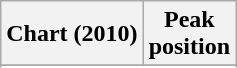<table class="wikitable sortable plainrowheaders" style="text-align:center">
<tr>
<th scope="col">Chart (2010)</th>
<th scope="col">Peak<br>position</th>
</tr>
<tr>
</tr>
<tr>
</tr>
</table>
